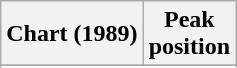<table class="wikitable sortable plainrowheaders" style="text-align:center;">
<tr>
<th scope="col">Chart (1989)</th>
<th scope="col">Peak<br>position</th>
</tr>
<tr>
</tr>
<tr>
</tr>
</table>
